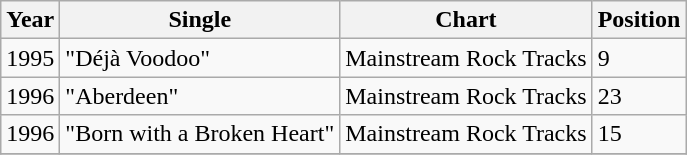<table class="wikitable">
<tr>
<th align="left" valign="top">Year</th>
<th align="left" valign="top">Single</th>
<th align="left" valign="top">Chart</th>
<th align="left" valign="top">Position</th>
</tr>
<tr>
<td align="left" valign="top">1995</td>
<td align="left" valign="top">"Déjà Voodoo"</td>
<td align="left" valign="top">Mainstream Rock Tracks</td>
<td align="left" valign="top">9</td>
</tr>
<tr>
<td align="left" valign="top">1996</td>
<td align="left" valign="top">"Aberdeen"</td>
<td align="left" valign="top">Mainstream Rock Tracks</td>
<td align="left" valign="top">23</td>
</tr>
<tr>
<td align="left" valign="top">1996</td>
<td align="left" valign="top">"Born with a Broken Heart"</td>
<td align="left" valign="top">Mainstream Rock Tracks</td>
<td align="left" valign="top">15</td>
</tr>
<tr>
</tr>
</table>
